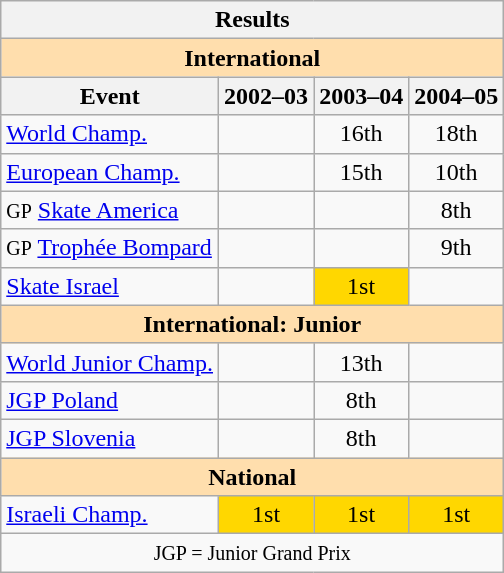<table class="wikitable" style="text-align:center">
<tr>
<th colspan=4 align=center><strong>Results</strong></th>
</tr>
<tr>
<th style="background-color: #ffdead; " colspan=4 align=center><strong>International</strong></th>
</tr>
<tr>
<th>Event</th>
<th>2002–03</th>
<th>2003–04</th>
<th>2004–05</th>
</tr>
<tr>
<td align=left><a href='#'>World Champ.</a></td>
<td></td>
<td>16th</td>
<td>18th</td>
</tr>
<tr>
<td align=left><a href='#'>European Champ.</a></td>
<td></td>
<td>15th</td>
<td>10th</td>
</tr>
<tr>
<td align=left><small>GP</small> <a href='#'>Skate America</a></td>
<td></td>
<td></td>
<td>8th</td>
</tr>
<tr>
<td align=left><small>GP</small> <a href='#'>Trophée Bompard</a></td>
<td></td>
<td></td>
<td>9th</td>
</tr>
<tr>
<td align=left><a href='#'>Skate Israel</a></td>
<td></td>
<td bgcolor=gold>1st</td>
<td></td>
</tr>
<tr>
<th style="background-color: #ffdead; " colspan=4 align=center><strong>International: Junior</strong></th>
</tr>
<tr>
<td align=left><a href='#'>World Junior Champ.</a></td>
<td></td>
<td>13th</td>
<td></td>
</tr>
<tr>
<td align=left><a href='#'>JGP Poland</a></td>
<td></td>
<td>8th</td>
<td></td>
</tr>
<tr>
<td align=left><a href='#'>JGP Slovenia</a></td>
<td></td>
<td>8th</td>
<td></td>
</tr>
<tr>
<th style="background-color: #ffdead; " colspan=4 align=center><strong>National</strong></th>
</tr>
<tr>
<td align=left><a href='#'>Israeli Champ.</a></td>
<td bgcolor=gold>1st</td>
<td bgcolor=gold>1st</td>
<td bgcolor=gold>1st</td>
</tr>
<tr>
<td colspan=4 align=center><small> JGP = Junior Grand Prix </small></td>
</tr>
</table>
